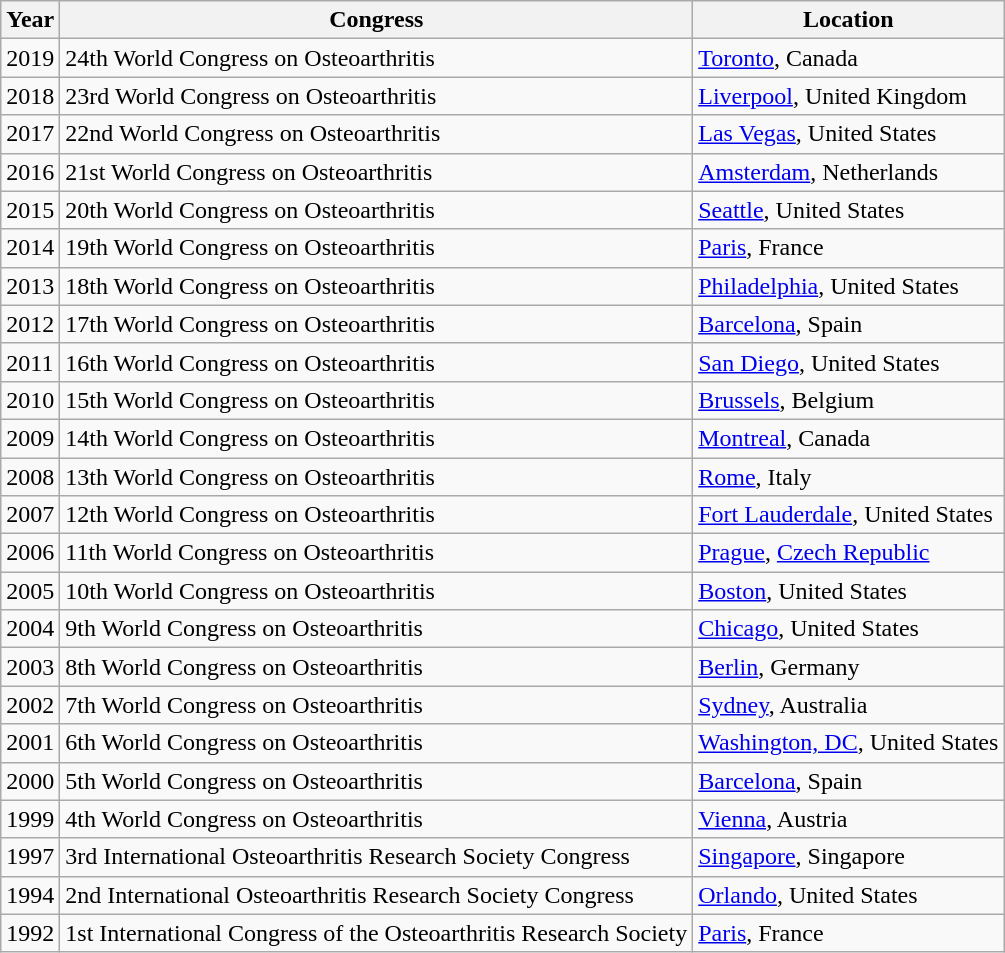<table class=wikitable>
<tr>
<th>Year</th>
<th>Congress</th>
<th>Location</th>
</tr>
<tr>
<td>2019</td>
<td>24th World Congress on Osteoarthritis</td>
<td><a href='#'>Toronto</a>, Canada</td>
</tr>
<tr>
<td>2018</td>
<td>23rd World Congress on Osteoarthritis</td>
<td><a href='#'>Liverpool</a>, United Kingdom</td>
</tr>
<tr>
<td>2017</td>
<td>22nd World Congress on Osteoarthritis</td>
<td><a href='#'>Las Vegas</a>, United States</td>
</tr>
<tr>
<td>2016</td>
<td>21st World Congress on Osteoarthritis</td>
<td><a href='#'>Amsterdam</a>, Netherlands</td>
</tr>
<tr>
<td>2015</td>
<td>20th World Congress on Osteoarthritis</td>
<td><a href='#'>Seattle</a>, United States</td>
</tr>
<tr>
<td>2014</td>
<td>19th World Congress on Osteoarthritis</td>
<td><a href='#'>Paris</a>, France</td>
</tr>
<tr>
<td>2013</td>
<td>18th World Congress on Osteoarthritis</td>
<td><a href='#'>Philadelphia</a>, United States</td>
</tr>
<tr>
<td>2012</td>
<td>17th World Congress on Osteoarthritis</td>
<td><a href='#'>Barcelona</a>, Spain</td>
</tr>
<tr>
<td>2011</td>
<td>16th World Congress on Osteoarthritis</td>
<td><a href='#'>San Diego</a>, United States</td>
</tr>
<tr>
<td>2010</td>
<td>15th World Congress on Osteoarthritis</td>
<td><a href='#'>Brussels</a>, Belgium</td>
</tr>
<tr>
<td>2009</td>
<td>14th World Congress on Osteoarthritis</td>
<td><a href='#'>Montreal</a>, Canada</td>
</tr>
<tr>
<td>2008</td>
<td>13th World Congress on Osteoarthritis</td>
<td><a href='#'>Rome</a>, Italy</td>
</tr>
<tr>
<td>2007</td>
<td>12th World Congress on Osteoarthritis</td>
<td><a href='#'>Fort Lauderdale</a>, United States</td>
</tr>
<tr>
<td>2006</td>
<td>11th World Congress on Osteoarthritis</td>
<td><a href='#'>Prague</a>, <a href='#'>Czech Republic</a></td>
</tr>
<tr>
<td>2005</td>
<td>10th World Congress on Osteoarthritis</td>
<td><a href='#'>Boston</a>, United States</td>
</tr>
<tr>
<td>2004</td>
<td>9th World Congress on Osteoarthritis</td>
<td><a href='#'>Chicago</a>, United States</td>
</tr>
<tr>
<td>2003</td>
<td>8th World Congress on Osteoarthritis</td>
<td><a href='#'>Berlin</a>, Germany</td>
</tr>
<tr>
<td>2002</td>
<td>7th World Congress on Osteoarthritis</td>
<td><a href='#'>Sydney</a>, Australia</td>
</tr>
<tr>
<td>2001</td>
<td>6th World Congress on Osteoarthritis</td>
<td><a href='#'>Washington, DC</a>, United States</td>
</tr>
<tr>
<td>2000</td>
<td>5th World Congress on Osteoarthritis</td>
<td><a href='#'>Barcelona</a>, Spain</td>
</tr>
<tr>
<td>1999</td>
<td>4th World Congress on Osteoarthritis</td>
<td><a href='#'>Vienna</a>, Austria</td>
</tr>
<tr>
<td>1997</td>
<td>3rd International Osteoarthritis Research Society Congress</td>
<td><a href='#'>Singapore</a>, Singapore</td>
</tr>
<tr>
<td>1994</td>
<td>2nd International Osteoarthritis Research Society Congress</td>
<td><a href='#'>Orlando</a>, United States</td>
</tr>
<tr>
<td>1992</td>
<td>1st International Congress of the Osteoarthritis Research Society</td>
<td><a href='#'>Paris</a>, France</td>
</tr>
</table>
